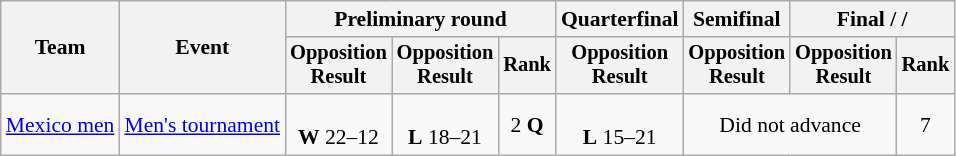<table class=wikitable style=font-size:90%;text-align:center>
<tr>
<th rowspan=2>Team</th>
<th rowspan=2>Event</th>
<th colspan=3>Preliminary round</th>
<th>Quarterfinal</th>
<th>Semifinal</th>
<th colspan=2>Final /  / </th>
</tr>
<tr style=font-size:95%>
<th>Opposition<br>Result</th>
<th>Opposition<br>Result</th>
<th>Rank</th>
<th>Opposition<br>Result</th>
<th>Opposition<br>Result</th>
<th>Opposition<br>Result</th>
<th>Rank</th>
</tr>
<tr>
<td align=left><a href='#'>Mexico men</a></td>
<td align=left><a href='#'>Men's tournament</a></td>
<td><br><strong>W</strong> 22–12</td>
<td><br><strong>L</strong> 18–21</td>
<td>2 <strong>Q</strong></td>
<td><br><strong>L</strong> 15–21</td>
<td colspan=2>Did not advance</td>
<td>7</td>
</tr>
</table>
